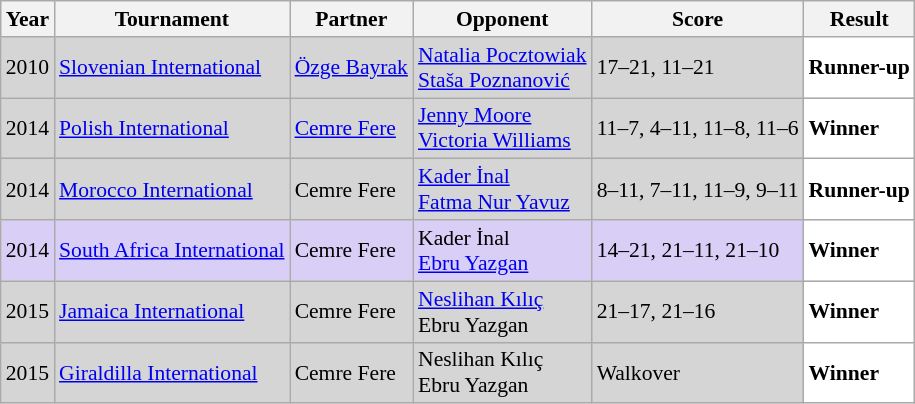<table class="sortable wikitable" style="font-size: 90%;">
<tr>
<th>Year</th>
<th>Tournament</th>
<th>Partner</th>
<th>Opponent</th>
<th>Score</th>
<th>Result</th>
</tr>
<tr style="background:#D5D5D5">
<td align="center">2010</td>
<td align="left"><a href='#'>Slovenian International</a></td>
<td align="left"> <a href='#'>Özge Bayrak</a></td>
<td align="left"> <a href='#'>Natalia Pocztowiak</a><br> <a href='#'>Staša Poznanović</a></td>
<td align="left">17–21, 11–21</td>
<td style="text-align:left; background:white"> <strong>Runner-up</strong></td>
</tr>
<tr style="background:#D5D5D5">
<td align="center">2014</td>
<td align="left"><a href='#'>Polish International</a></td>
<td align="left"> <a href='#'>Cemre Fere</a></td>
<td align="left"> <a href='#'>Jenny Moore</a><br> <a href='#'>Victoria Williams</a></td>
<td align="left">11–7, 4–11, 11–8, 11–6</td>
<td style="text-align:left; background:white"> <strong>Winner</strong></td>
</tr>
<tr style="background:#D5D5D5">
<td align="center">2014</td>
<td align="left"><a href='#'>Morocco International</a></td>
<td align="left"> Cemre Fere</td>
<td align="left"> <a href='#'>Kader İnal</a><br> <a href='#'>Fatma Nur Yavuz</a></td>
<td align="left">8–11, 7–11, 11–9, 9–11</td>
<td style="text-align:left; background:white"> <strong>Runner-up</strong></td>
</tr>
<tr style="background:#D8CEF6">
<td align="center">2014</td>
<td align="left"><a href='#'>South Africa International</a></td>
<td align="left"> Cemre Fere</td>
<td align="left"> Kader İnal<br> <a href='#'>Ebru Yazgan</a></td>
<td align="left">14–21, 21–11, 21–10</td>
<td style="text-align:left; background:white"> <strong>Winner</strong></td>
</tr>
<tr style="background:#D5D5D5">
<td align="center">2015</td>
<td align="left"><a href='#'>Jamaica International</a></td>
<td align="left"> Cemre Fere</td>
<td align="left"> <a href='#'>Neslihan Kılıç</a><br> Ebru Yazgan</td>
<td align="left">21–17, 21–16</td>
<td style="text-align:left; background:white"> <strong>Winner</strong></td>
</tr>
<tr style="background:#D5D5D5">
<td align="center">2015</td>
<td align="left"><a href='#'>Giraldilla International</a></td>
<td align="left"> Cemre Fere</td>
<td align="left"> Neslihan Kılıç<br> Ebru Yazgan</td>
<td align="left">Walkover</td>
<td style="text-align:left; background:white"> <strong>Winner</strong></td>
</tr>
</table>
